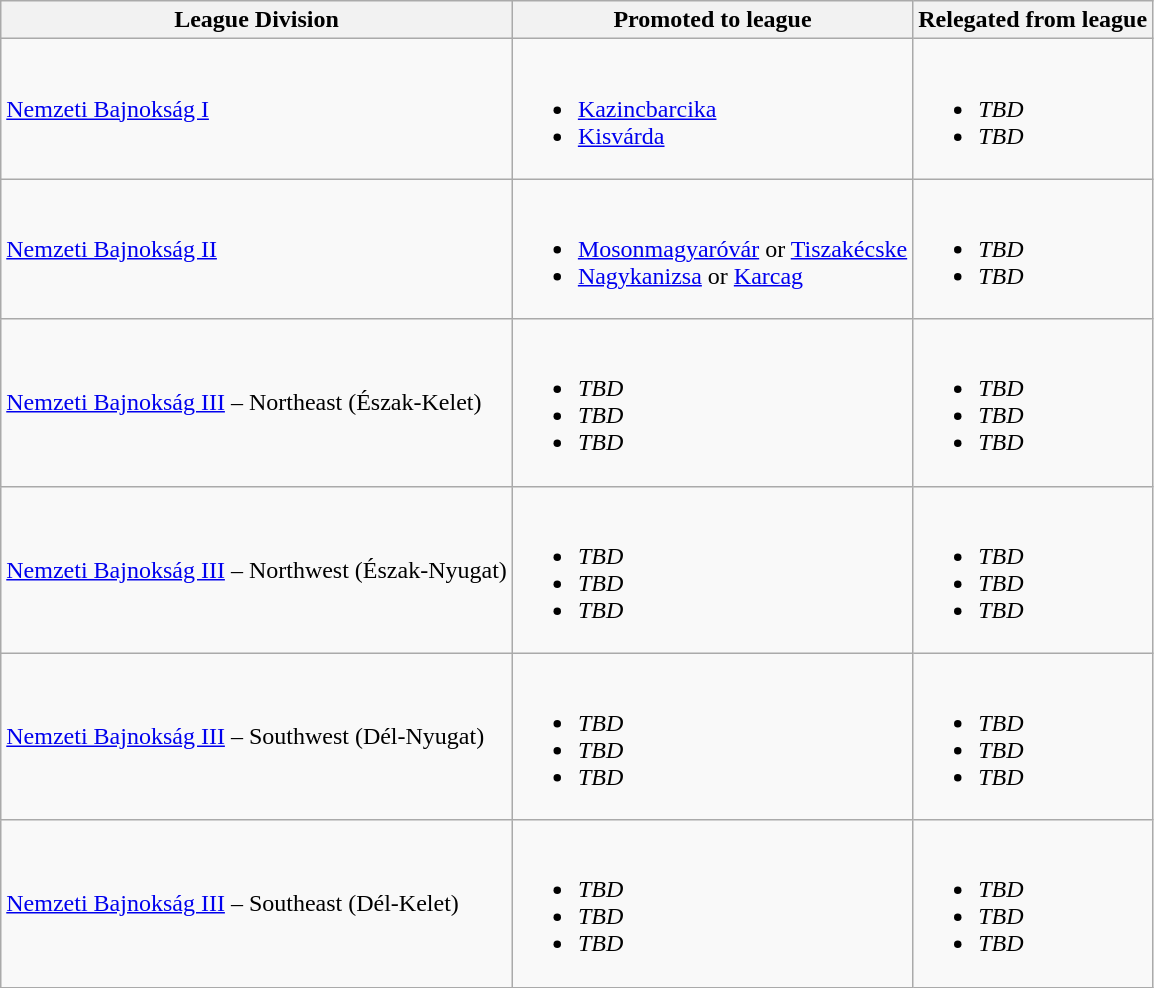<table class="wikitable">
<tr>
<th>League Division</th>
<th>Promoted to league </th>
<th>Relegated from league </th>
</tr>
<tr>
<td><a href='#'>Nemzeti Bajnokság I</a></td>
<td><br><ul><li><a href='#'>Kazincbarcika</a> </li><li><a href='#'>Kisvárda</a> </li></ul></td>
<td><br><ul><li><em>TBD</em></li><li><em>TBD</em></li></ul></td>
</tr>
<tr>
<td><a href='#'>Nemzeti Bajnokság II</a></td>
<td><br><ul><li><a href='#'>Mosonmagyaróvár</a> or <a href='#'>Tiszakécske</a> </li><li><a href='#'>Nagykanizsa</a> or <a href='#'>Karcag</a> </li></ul></td>
<td><br><ul><li><em>TBD</em></li><li><em>TBD</em></li></ul></td>
</tr>
<tr>
<td><a href='#'>Nemzeti Bajnokság III</a> – Northeast (Észak-Kelet)</td>
<td><br><ul><li><em>TBD</em></li><li><em>TBD</em></li><li><em>TBD</em></li></ul></td>
<td><br><ul><li><em>TBD</em></li><li><em>TBD</em></li><li><em>TBD</em></li></ul></td>
</tr>
<tr>
<td><a href='#'>Nemzeti Bajnokság III</a> – Northwest (Észak-Nyugat)</td>
<td><br><ul><li><em>TBD</em></li><li><em>TBD</em></li><li><em>TBD</em></li></ul></td>
<td><br><ul><li><em>TBD</em></li><li><em>TBD</em></li><li><em>TBD</em></li></ul></td>
</tr>
<tr>
<td><a href='#'>Nemzeti Bajnokság III</a> – Southwest (Dél-Nyugat)</td>
<td><br><ul><li><em>TBD</em></li><li><em>TBD</em></li><li><em>TBD</em></li></ul></td>
<td><br><ul><li><em>TBD</em></li><li><em>TBD</em></li><li><em>TBD</em></li></ul></td>
</tr>
<tr>
<td><a href='#'>Nemzeti Bajnokság III</a> – Southeast (Dél-Kelet)</td>
<td><br><ul><li><em>TBD</em></li><li><em>TBD</em></li><li><em>TBD</em></li></ul></td>
<td><br><ul><li><em>TBD</em></li><li><em>TBD</em></li><li><em>TBD</em></li></ul></td>
</tr>
</table>
